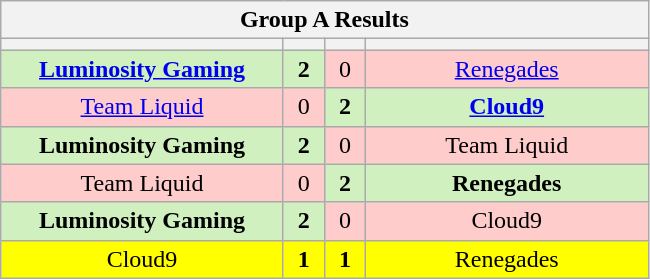<table class="wikitable" style="text-align: center;">
<tr>
<th colspan=4>Group A Results</th>
</tr>
<tr>
<th width="181px"></th>
<th width="20px"></th>
<th width="20px"></th>
<th width="181px"></th>
</tr>
<tr>
<td style="background: #D0F0C0;"><strong><a href='#'>Luminosity Gaming</a></strong></td>
<td style="background: #D0F0C0;"><strong>2</strong></td>
<td style="background: #FFCCCC;">0</td>
<td style="background: #FFCCCC;"><a href='#'>Renegades</a></td>
</tr>
<tr>
<td style="background: #FFCCCC;"><a href='#'>Team Liquid</a></td>
<td style="background: #FFCCCC;">0</td>
<td style="background: #D0F0C0;"><strong>2</strong></td>
<td style="background: #D0F0C0;"><strong><a href='#'>Cloud9</a></strong></td>
</tr>
<tr>
<td style="background: #D0F0C0;"><strong>Luminosity Gaming</strong></td>
<td style="background: #D0F0C0;"><strong>2</strong></td>
<td style="background: #FFCCCC;">0</td>
<td style="background: #FFCCCC;">Team Liquid</td>
</tr>
<tr>
<td style="background: #FFCCCC;">Team Liquid</td>
<td style="background: #FFCCCC;">0</td>
<td style="background: #D0F0C0;"><strong>2</strong></td>
<td style="background: #D0F0C0;"><strong>Renegades</strong></td>
</tr>
<tr>
<td style="background: #D0F0C0;"><strong>Luminosity Gaming</strong></td>
<td style="background: #D0F0C0;"><strong>2</strong></td>
<td style="background: #FFCCCC;">0</td>
<td style="background: #FFCCCC;">Cloud9</td>
</tr>
<tr>
<td style="background: #FFFF00;">Cloud9</td>
<td style="background: #FFFF00;"><strong>1</strong></td>
<td style="background: #FFFF00;"><strong>1</strong></td>
<td style="background: #FFFF00;">Renegades</td>
</tr>
</table>
